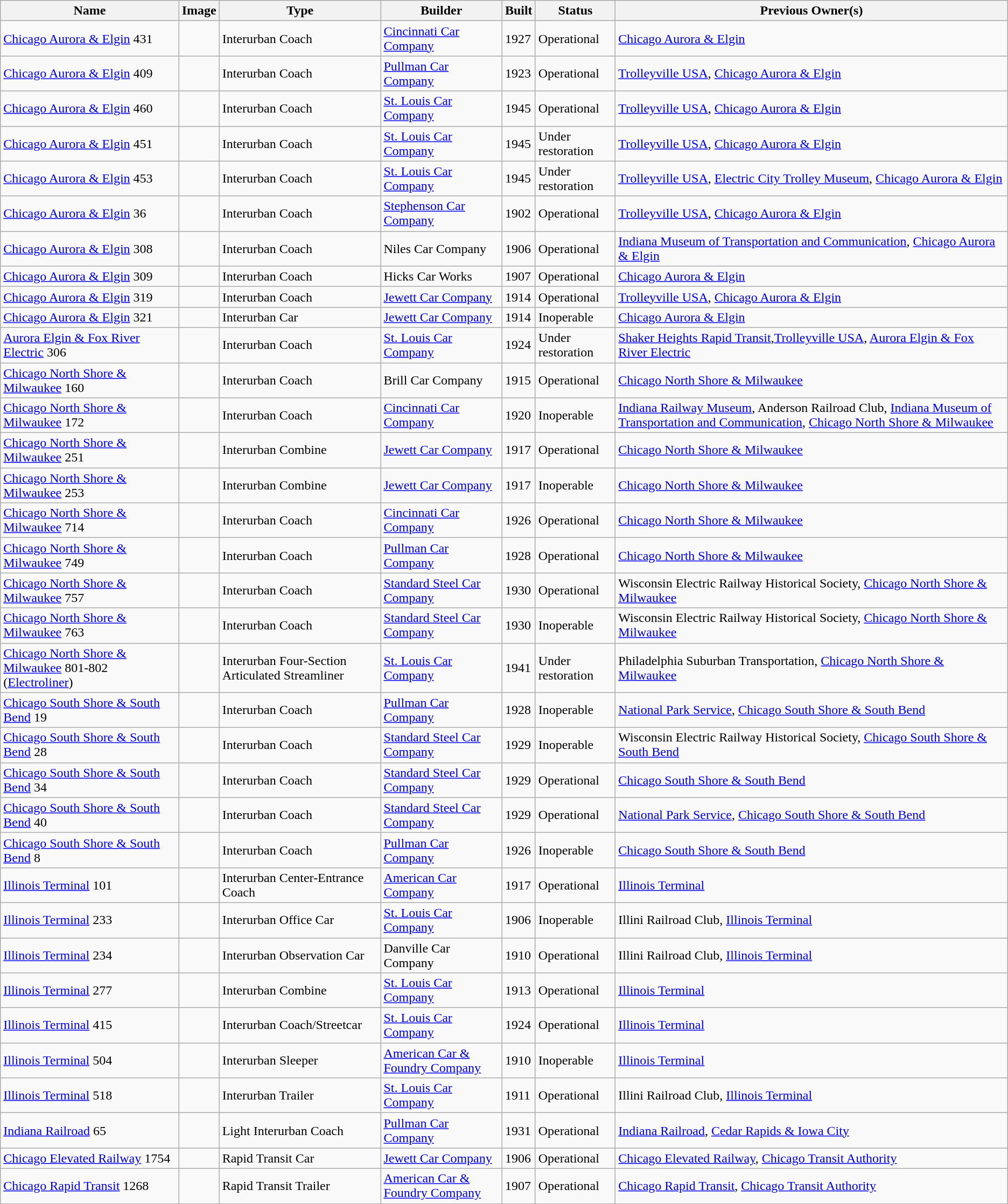<table class="wikitable">
<tr>
<th>Name</th>
<th>Image</th>
<th>Type</th>
<th>Builder</th>
<th>Built</th>
<th>Status</th>
<th>Previous Owner(s)</th>
</tr>
<tr>
<td><a href='#'>Chicago Aurora & Elgin</a> 431</td>
<td></td>
<td>Interurban Coach</td>
<td><a href='#'>Cincinnati Car Company</a></td>
<td>1927</td>
<td>Operational</td>
<td><a href='#'>Chicago Aurora & Elgin</a></td>
</tr>
<tr>
<td><a href='#'>Chicago Aurora & Elgin</a> 409</td>
<td></td>
<td>Interurban Coach</td>
<td><a href='#'>Pullman Car Company</a></td>
<td>1923</td>
<td>Operational</td>
<td><a href='#'>Trolleyville USA</a>, <a href='#'>Chicago Aurora & Elgin</a></td>
</tr>
<tr>
<td><a href='#'>Chicago Aurora & Elgin</a> 460</td>
<td></td>
<td>Interurban Coach</td>
<td><a href='#'>St. Louis Car Company</a></td>
<td>1945</td>
<td>Operational</td>
<td><a href='#'>Trolleyville USA</a>, <a href='#'>Chicago Aurora & Elgin</a></td>
</tr>
<tr>
<td><a href='#'>Chicago Aurora & Elgin</a> 451</td>
<td></td>
<td>Interurban Coach</td>
<td><a href='#'>St. Louis Car Company</a></td>
<td>1945</td>
<td>Under restoration</td>
<td><a href='#'>Trolleyville USA</a>, <a href='#'>Chicago Aurora & Elgin</a></td>
</tr>
<tr>
<td><a href='#'>Chicago Aurora & Elgin</a> 453</td>
<td></td>
<td>Interurban Coach</td>
<td><a href='#'>St. Louis Car Company</a></td>
<td>1945</td>
<td>Under restoration</td>
<td><a href='#'>Trolleyville USA</a>, <a href='#'>Electric City Trolley Museum</a>, <a href='#'>Chicago Aurora & Elgin</a></td>
</tr>
<tr>
<td><a href='#'>Chicago Aurora & Elgin</a> 36</td>
<td></td>
<td>Interurban Coach</td>
<td><a href='#'>Stephenson Car Company</a></td>
<td>1902</td>
<td>Operational</td>
<td><a href='#'>Trolleyville USA</a>, <a href='#'>Chicago Aurora & Elgin</a></td>
</tr>
<tr>
<td><a href='#'>Chicago Aurora & Elgin</a> 308</td>
<td></td>
<td>Interurban Coach</td>
<td>Niles Car Company</td>
<td>1906</td>
<td>Operational</td>
<td><a href='#'>Indiana Museum of Transportation and Communication</a>, <a href='#'>Chicago Aurora & Elgin</a></td>
</tr>
<tr>
<td><a href='#'>Chicago Aurora & Elgin</a> 309</td>
<td></td>
<td>Interurban Coach</td>
<td>Hicks Car Works</td>
<td>1907</td>
<td>Operational</td>
<td><a href='#'>Chicago Aurora & Elgin</a></td>
</tr>
<tr>
<td><a href='#'>Chicago Aurora & Elgin</a> 319</td>
<td></td>
<td>Interurban Coach</td>
<td><a href='#'>Jewett Car Company</a></td>
<td>1914</td>
<td>Operational</td>
<td><a href='#'>Trolleyville USA</a>, <a href='#'>Chicago Aurora & Elgin</a></td>
</tr>
<tr>
<td><a href='#'>Chicago Aurora & Elgin</a> 321</td>
<td></td>
<td>Interurban Car</td>
<td><a href='#'>Jewett Car Company</a></td>
<td>1914</td>
<td>Inoperable</td>
<td><a href='#'>Chicago Aurora & Elgin</a></td>
</tr>
<tr>
<td><a href='#'>Aurora Elgin & Fox River Electric</a> 306</td>
<td></td>
<td>Interurban Coach</td>
<td><a href='#'>St. Louis Car Company</a></td>
<td>1924</td>
<td>Under restoration</td>
<td><a href='#'>Shaker Heights Rapid Transit</a>,<a href='#'>Trolleyville USA</a>, <a href='#'>Aurora Elgin & Fox River Electric</a></td>
</tr>
<tr>
<td><a href='#'>Chicago North Shore & Milwaukee</a> 160</td>
<td></td>
<td>Interurban Coach</td>
<td>Brill Car Company</td>
<td>1915</td>
<td>Operational</td>
<td><a href='#'>Chicago North Shore & Milwaukee</a></td>
</tr>
<tr>
<td><a href='#'>Chicago North Shore & Milwaukee</a> 172</td>
<td></td>
<td>Interurban Coach</td>
<td><a href='#'>Cincinnati Car Company</a></td>
<td>1920</td>
<td>Inoperable</td>
<td><a href='#'>Indiana Railway Museum</a>, Anderson Railroad Club, <a href='#'>Indiana Museum of Transportation and Communication</a>, <a href='#'>Chicago North Shore & Milwaukee</a></td>
</tr>
<tr>
<td><a href='#'>Chicago North Shore & Milwaukee</a> 251</td>
<td></td>
<td>Interurban Combine</td>
<td><a href='#'>Jewett Car Company</a></td>
<td>1917</td>
<td>Operational</td>
<td><a href='#'>Chicago North Shore & Milwaukee</a></td>
</tr>
<tr>
<td><a href='#'>Chicago North Shore & Milwaukee</a> 253</td>
<td></td>
<td>Interurban Combine</td>
<td><a href='#'>Jewett Car Company</a></td>
<td>1917</td>
<td>Inoperable</td>
<td><a href='#'>Chicago North Shore & Milwaukee</a></td>
</tr>
<tr>
<td><a href='#'>Chicago North Shore & Milwaukee</a> 714</td>
<td></td>
<td>Interurban Coach</td>
<td><a href='#'>Cincinnati Car Company</a></td>
<td>1926</td>
<td>Operational</td>
<td><a href='#'>Chicago North Shore & Milwaukee</a></td>
</tr>
<tr>
<td><a href='#'>Chicago North Shore & Milwaukee</a> 749</td>
<td></td>
<td>Interurban Coach</td>
<td><a href='#'>Pullman Car Company</a></td>
<td>1928</td>
<td>Operational</td>
<td><a href='#'>Chicago North Shore & Milwaukee</a></td>
</tr>
<tr>
<td><a href='#'>Chicago North Shore & Milwaukee</a> 757</td>
<td></td>
<td>Interurban Coach</td>
<td><a href='#'>Standard Steel Car Company</a></td>
<td>1930</td>
<td>Operational</td>
<td>Wisconsin Electric Railway Historical Society, <a href='#'>Chicago North Shore & Milwaukee</a></td>
</tr>
<tr>
<td><a href='#'>Chicago North Shore & Milwaukee</a> 763</td>
<td></td>
<td>Interurban Coach</td>
<td><a href='#'>Standard Steel Car Company</a></td>
<td>1930</td>
<td>Inoperable</td>
<td>Wisconsin Electric Railway Historical Society, <a href='#'>Chicago North Shore & Milwaukee</a></td>
</tr>
<tr>
<td><a href='#'>Chicago North Shore & Milwaukee</a> 801-802 (<a href='#'>Electroliner</a>)</td>
<td></td>
<td>Interurban Four-Section Articulated Streamliner</td>
<td><a href='#'>St. Louis Car Company</a></td>
<td>1941</td>
<td>Under restoration</td>
<td>Philadelphia Suburban Transportation, <a href='#'>Chicago North Shore & Milwaukee</a></td>
</tr>
<tr>
<td><a href='#'>Chicago South Shore & South Bend</a> 19</td>
<td></td>
<td>Interurban Coach</td>
<td><a href='#'>Pullman Car Company</a></td>
<td>1928</td>
<td>Inoperable</td>
<td><a href='#'>National Park Service</a>, <a href='#'>Chicago South Shore & South Bend</a></td>
</tr>
<tr>
<td><a href='#'>Chicago South Shore & South Bend</a> 28</td>
<td></td>
<td>Interurban Coach</td>
<td><a href='#'>Standard Steel Car Company</a></td>
<td>1929</td>
<td>Inoperable</td>
<td>Wisconsin Electric Railway Historical Society, <a href='#'>Chicago South Shore & South Bend</a></td>
</tr>
<tr>
<td><a href='#'>Chicago South Shore & South Bend</a> 34</td>
<td></td>
<td>Interurban Coach</td>
<td><a href='#'>Standard Steel Car Company</a></td>
<td>1929</td>
<td>Operational</td>
<td><a href='#'>Chicago South Shore & South Bend</a></td>
</tr>
<tr>
<td><a href='#'>Chicago South Shore & South Bend</a> 40</td>
<td></td>
<td>Interurban Coach</td>
<td><a href='#'>Standard Steel Car Company</a></td>
<td>1929</td>
<td>Operational</td>
<td><a href='#'>National Park Service</a>, <a href='#'>Chicago South Shore & South Bend</a></td>
</tr>
<tr>
<td><a href='#'>Chicago South Shore & South Bend</a> 8</td>
<td></td>
<td>Interurban Coach</td>
<td><a href='#'>Pullman Car Company</a></td>
<td>1926</td>
<td>Inoperable</td>
<td><a href='#'>Chicago South Shore & South Bend</a></td>
</tr>
<tr>
<td><a href='#'>Illinois Terminal</a> 101</td>
<td></td>
<td>Interurban Center-Entrance Coach</td>
<td><a href='#'>American Car Company</a></td>
<td>1917</td>
<td>Operational</td>
<td><a href='#'>Illinois Terminal</a></td>
</tr>
<tr>
<td><a href='#'>Illinois Terminal</a> 233</td>
<td></td>
<td>Interurban Office Car</td>
<td><a href='#'>St. Louis Car Company</a></td>
<td>1906</td>
<td>Inoperable</td>
<td>Illini Railroad Club, <a href='#'>Illinois Terminal</a></td>
</tr>
<tr>
<td><a href='#'>Illinois Terminal</a> 234</td>
<td></td>
<td>Interurban Observation Car</td>
<td>Danville Car Company</td>
<td>1910</td>
<td>Operational</td>
<td>Illini Railroad Club, <a href='#'>Illinois Terminal</a></td>
</tr>
<tr>
<td><a href='#'>Illinois Terminal</a> 277</td>
<td></td>
<td>Interurban Combine</td>
<td><a href='#'>St. Louis Car Company</a></td>
<td>1913</td>
<td>Operational</td>
<td><a href='#'>Illinois Terminal</a></td>
</tr>
<tr>
<td><a href='#'>Illinois Terminal</a> 415</td>
<td></td>
<td>Interurban Coach/Streetcar</td>
<td><a href='#'>St. Louis Car Company</a></td>
<td>1924</td>
<td>Operational</td>
<td><a href='#'>Illinois Terminal</a></td>
</tr>
<tr>
<td><a href='#'>Illinois Terminal</a> 504</td>
<td></td>
<td>Interurban Sleeper</td>
<td><a href='#'>American Car & Foundry Company</a></td>
<td>1910</td>
<td>Inoperable</td>
<td><a href='#'>Illinois Terminal</a></td>
</tr>
<tr>
<td><a href='#'>Illinois Terminal</a> 518</td>
<td></td>
<td>Interurban Trailer</td>
<td><a href='#'>St. Louis Car Company</a></td>
<td>1911</td>
<td>Operational</td>
<td>Illini Railroad Club, <a href='#'>Illinois Terminal</a></td>
</tr>
<tr>
<td><a href='#'>Indiana Railroad</a> 65</td>
<td></td>
<td>Light Interurban Coach</td>
<td><a href='#'>Pullman Car Company</a></td>
<td>1931</td>
<td>Operational</td>
<td><a href='#'>Indiana Railroad</a>, <a href='#'>Cedar Rapids & Iowa City</a></td>
</tr>
<tr>
<td><a href='#'>Chicago Elevated Railway</a> 1754</td>
<td></td>
<td>Rapid Transit Car</td>
<td><a href='#'>Jewett Car Company</a></td>
<td>1906</td>
<td>Operational</td>
<td><a href='#'>Chicago Elevated Railway</a>, <a href='#'>Chicago Transit Authority</a></td>
</tr>
<tr>
<td><a href='#'>Chicago Rapid Transit</a> 1268</td>
<td></td>
<td>Rapid Transit Trailer</td>
<td><a href='#'>American Car & Foundry Company</a></td>
<td>1907</td>
<td>Operational</td>
<td><a href='#'>Chicago Rapid Transit</a>, <a href='#'>Chicago Transit Authority</a></td>
</tr>
</table>
